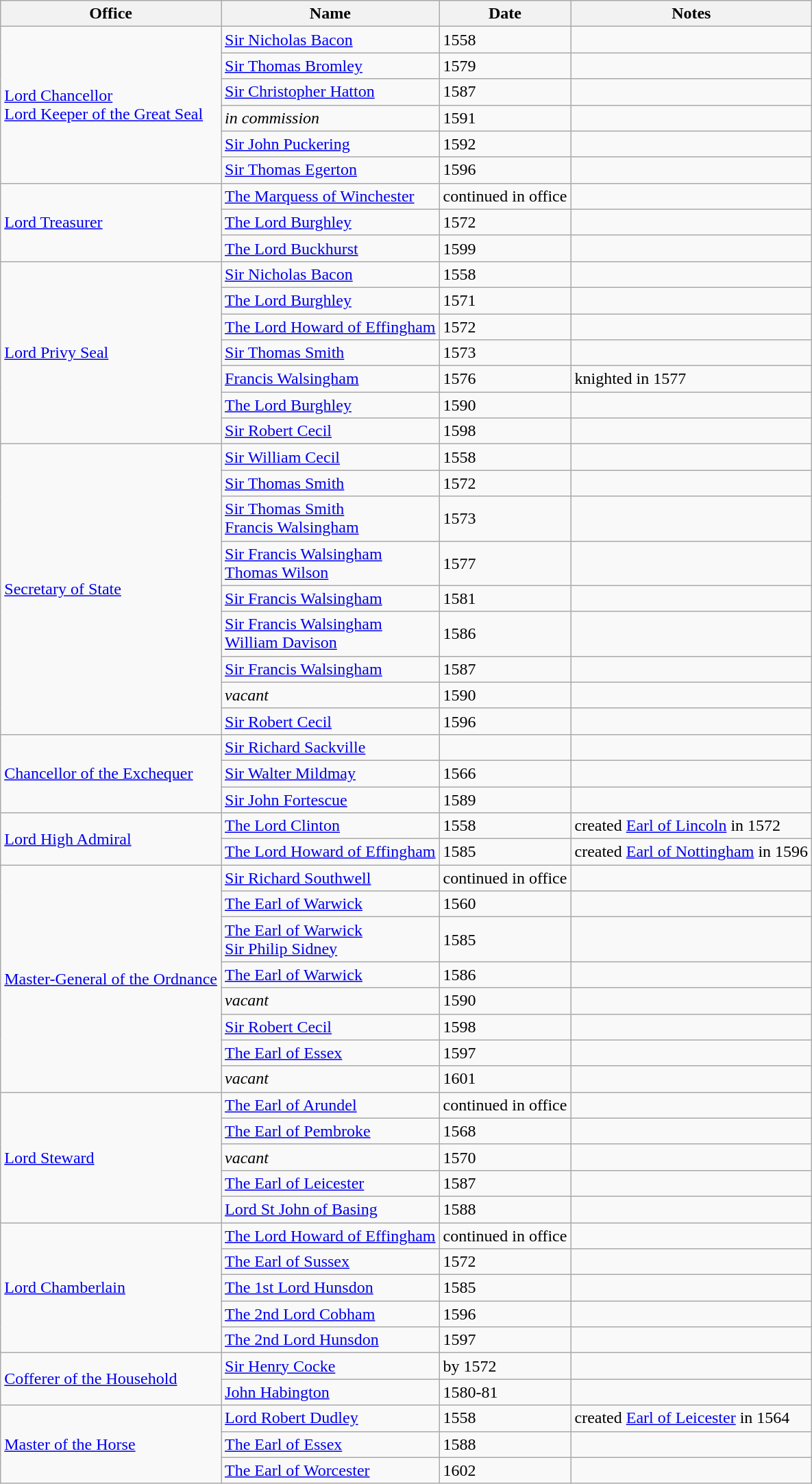<table class="wikitable">
<tr>
<th>Office</th>
<th>Name</th>
<th>Date</th>
<th>Notes</th>
</tr>
<tr>
<td rowspan=6><a href='#'>Lord Chancellor</a><br><a href='#'>Lord Keeper of the Great Seal</a></td>
<td><a href='#'>Sir Nicholas Bacon</a></td>
<td>1558</td>
<td> </td>
</tr>
<tr>
<td><a href='#'>Sir Thomas Bromley</a></td>
<td>1579</td>
<td> </td>
</tr>
<tr>
<td><a href='#'>Sir Christopher Hatton</a></td>
<td>1587</td>
<td> </td>
</tr>
<tr>
<td><em>in commission</em></td>
<td>1591</td>
<td> </td>
</tr>
<tr>
<td><a href='#'>Sir John Puckering</a></td>
<td>1592</td>
<td> </td>
</tr>
<tr>
<td><a href='#'>Sir Thomas Egerton</a></td>
<td>1596</td>
<td> </td>
</tr>
<tr>
<td rowspan=3><a href='#'>Lord Treasurer</a></td>
<td><a href='#'>The Marquess of Winchester</a></td>
<td>continued in office</td>
<td> </td>
</tr>
<tr>
<td><a href='#'>The Lord Burghley</a></td>
<td>1572</td>
<td> </td>
</tr>
<tr>
<td><a href='#'>The Lord Buckhurst</a></td>
<td>1599</td>
<td> </td>
</tr>
<tr>
<td rowspan=7><a href='#'>Lord Privy Seal</a></td>
<td><a href='#'>Sir Nicholas Bacon</a></td>
<td>1558</td>
<td> </td>
</tr>
<tr>
<td><a href='#'>The Lord Burghley</a></td>
<td>1571</td>
<td> </td>
</tr>
<tr>
<td><a href='#'>The Lord Howard of Effingham</a></td>
<td>1572</td>
<td> </td>
</tr>
<tr>
<td><a href='#'>Sir Thomas Smith</a></td>
<td>1573</td>
<td> </td>
</tr>
<tr>
<td><a href='#'>Francis Walsingham</a></td>
<td>1576</td>
<td>knighted in 1577</td>
</tr>
<tr>
<td><a href='#'>The Lord Burghley</a></td>
<td>1590</td>
<td> </td>
</tr>
<tr>
<td><a href='#'>Sir Robert Cecil</a></td>
<td>1598</td>
<td> </td>
</tr>
<tr>
<td rowspan=9><a href='#'>Secretary of State</a></td>
<td><a href='#'>Sir William Cecil</a></td>
<td>1558</td>
<td> </td>
</tr>
<tr>
<td><a href='#'>Sir Thomas Smith</a></td>
<td>1572</td>
<td> </td>
</tr>
<tr>
<td><a href='#'>Sir Thomas Smith</a><br><a href='#'>Francis Walsingham</a></td>
<td>1573</td>
<td> </td>
</tr>
<tr>
<td><a href='#'>Sir Francis Walsingham</a><br><a href='#'>Thomas Wilson</a></td>
<td>1577</td>
<td> </td>
</tr>
<tr>
<td><a href='#'>Sir Francis Walsingham</a></td>
<td>1581</td>
<td> </td>
</tr>
<tr>
<td><a href='#'>Sir Francis Walsingham</a><br><a href='#'>William Davison</a></td>
<td>1586</td>
<td> </td>
</tr>
<tr>
<td><a href='#'>Sir Francis Walsingham</a></td>
<td>1587</td>
<td> </td>
</tr>
<tr>
<td><em>vacant</em></td>
<td>1590</td>
<td> </td>
</tr>
<tr>
<td><a href='#'>Sir Robert Cecil</a></td>
<td>1596</td>
<td> </td>
</tr>
<tr>
<td rowspan=3><a href='#'>Chancellor of the Exchequer</a></td>
<td><a href='#'>Sir Richard Sackville</a></td>
<td> </td>
<td> </td>
</tr>
<tr>
<td><a href='#'>Sir Walter Mildmay</a></td>
<td>1566</td>
<td> </td>
</tr>
<tr>
<td><a href='#'>Sir John Fortescue</a></td>
<td>1589</td>
<td> </td>
</tr>
<tr>
<td rowspan=2><a href='#'>Lord High Admiral</a></td>
<td><a href='#'>The Lord Clinton</a></td>
<td>1558</td>
<td>created <a href='#'>Earl of Lincoln</a> in 1572</td>
</tr>
<tr>
<td><a href='#'>The Lord Howard of Effingham</a></td>
<td>1585</td>
<td>created <a href='#'>Earl of Nottingham</a> in 1596</td>
</tr>
<tr>
<td rowspan=8><a href='#'>Master-General of the Ordnance</a></td>
<td><a href='#'>Sir Richard Southwell</a></td>
<td>continued in office</td>
<td> </td>
</tr>
<tr>
<td><a href='#'>The Earl of Warwick</a></td>
<td>1560</td>
<td> </td>
</tr>
<tr>
<td><a href='#'>The Earl of Warwick</a><br><a href='#'>Sir Philip Sidney</a></td>
<td>1585</td>
<td> </td>
</tr>
<tr>
<td><a href='#'>The Earl of Warwick</a></td>
<td>1586</td>
<td> </td>
</tr>
<tr>
<td><em>vacant</em></td>
<td>1590</td>
<td> </td>
</tr>
<tr>
<td><a href='#'>Sir Robert Cecil</a></td>
<td>1598</td>
<td> </td>
</tr>
<tr>
<td><a href='#'>The Earl of Essex</a></td>
<td>1597</td>
<td> </td>
</tr>
<tr>
<td><em>vacant</em></td>
<td>1601</td>
<td> </td>
</tr>
<tr>
<td rowspan=5><a href='#'>Lord Steward</a></td>
<td><a href='#'>The Earl of Arundel</a></td>
<td>continued in office</td>
<td> </td>
</tr>
<tr>
<td><a href='#'>The Earl of Pembroke</a></td>
<td>1568</td>
<td> </td>
</tr>
<tr>
<td><em>vacant</em></td>
<td>1570</td>
<td> </td>
</tr>
<tr>
<td><a href='#'>The Earl of Leicester</a></td>
<td>1587</td>
<td> </td>
</tr>
<tr>
<td><a href='#'>Lord St John of Basing</a></td>
<td>1588</td>
<td> </td>
</tr>
<tr>
<td rowspan=5><a href='#'>Lord Chamberlain</a></td>
<td><a href='#'>The Lord Howard of Effingham</a></td>
<td>continued in office</td>
<td> </td>
</tr>
<tr>
<td><a href='#'>The Earl of Sussex</a></td>
<td>1572</td>
<td> </td>
</tr>
<tr>
<td><a href='#'>The 1st Lord Hunsdon</a></td>
<td>1585</td>
<td> </td>
</tr>
<tr>
<td><a href='#'>The 2nd Lord Cobham</a></td>
<td>1596</td>
<td> </td>
</tr>
<tr>
<td><a href='#'>The 2nd Lord Hunsdon</a></td>
<td>1597</td>
<td> </td>
</tr>
<tr>
<td rowspan=2><a href='#'>Cofferer of the Household</a></td>
<td><a href='#'>Sir Henry Cocke</a></td>
<td>by 1572</td>
<td> </td>
</tr>
<tr>
<td><a href='#'>John Habington</a></td>
<td>1580-81 </td>
</tr>
<tr>
<td rowspan=3><a href='#'>Master of the Horse</a></td>
<td><a href='#'>Lord Robert Dudley</a></td>
<td>1558</td>
<td>created <a href='#'>Earl of Leicester</a> in 1564</td>
</tr>
<tr>
<td><a href='#'>The Earl of Essex</a></td>
<td>1588</td>
<td> </td>
</tr>
<tr>
<td><a href='#'>The Earl of Worcester</a></td>
<td>1602</td>
<td> </td>
</tr>
</table>
